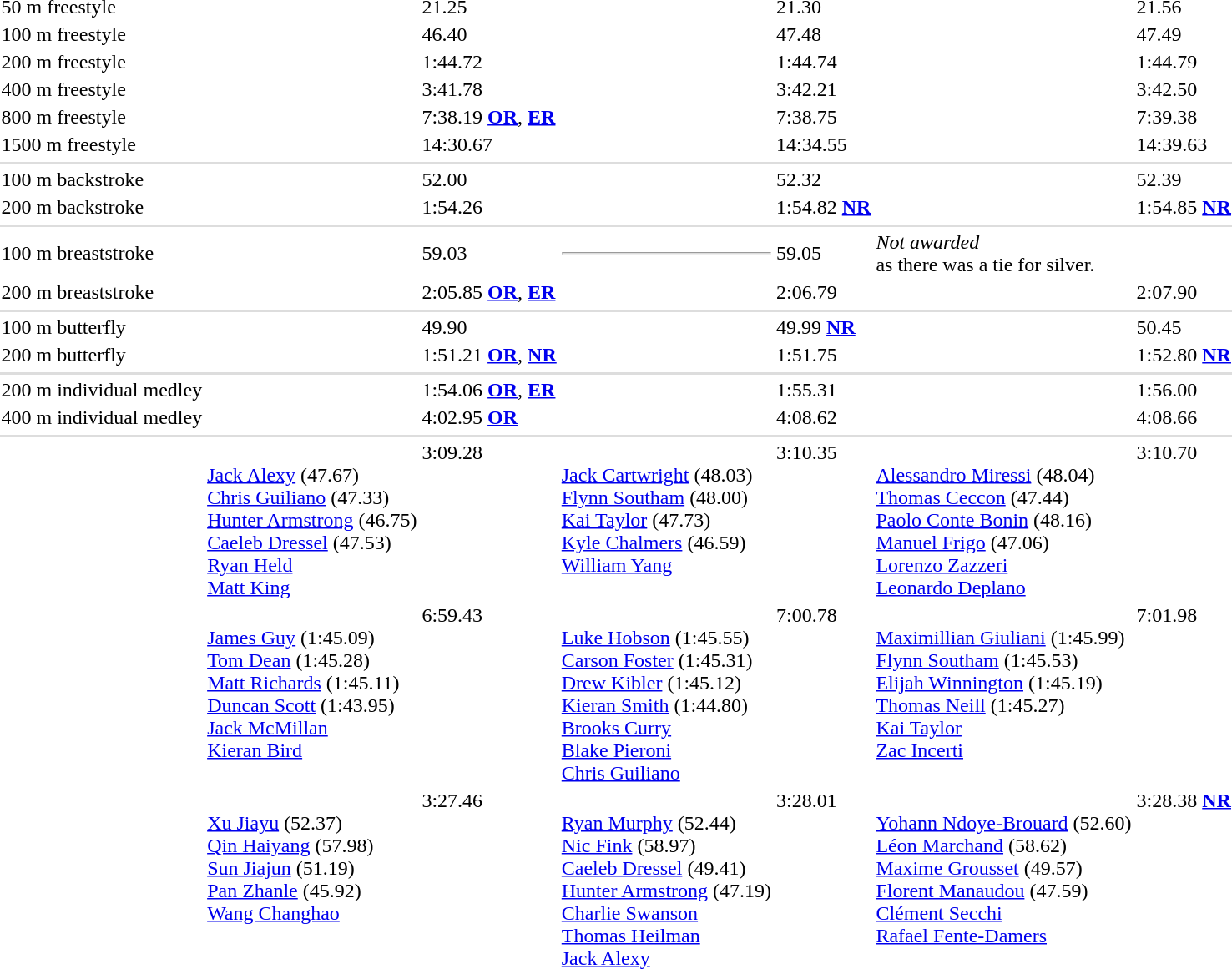<table>
<tr>
<td>50 m freestyle<br></td>
<td></td>
<td>21.25</td>
<td></td>
<td>21.30</td>
<td></td>
<td>21.56</td>
</tr>
<tr>
<td>100 m freestyle<br></td>
<td></td>
<td>46.40 </td>
<td></td>
<td>47.48</td>
<td></td>
<td>47.49</td>
</tr>
<tr>
<td>200 m freestyle<br></td>
<td></td>
<td>1:44.72</td>
<td></td>
<td>1:44.74</td>
<td></td>
<td>1:44.79</td>
</tr>
<tr>
<td>400 m freestyle<br></td>
<td></td>
<td>3:41.78</td>
<td></td>
<td>3:42.21</td>
<td></td>
<td>3:42.50</td>
</tr>
<tr>
<td>800 m freestyle<br></td>
<td></td>
<td>7:38.19 <strong><a href='#'>OR</a></strong>, <strong><a href='#'>ER</a></strong></td>
<td></td>
<td>7:38.75</td>
<td></td>
<td>7:39.38</td>
</tr>
<tr>
<td>1500 m freestyle<br></td>
<td></td>
<td>14:30.67 </td>
<td></td>
<td>14:34.55</td>
<td></td>
<td>14:39.63</td>
</tr>
<tr>
</tr>
<tr bgcolor=#ddd>
<td colspan=7></td>
</tr>
<tr>
<td>100 m backstroke<br></td>
<td></td>
<td>52.00</td>
<td></td>
<td>52.32</td>
<td></td>
<td>52.39</td>
</tr>
<tr>
<td>200 m backstroke<br></td>
<td></td>
<td>1:54.26</td>
<td></td>
<td>1:54.82	<strong><a href='#'>NR</a></strong></td>
<td></td>
<td>1:54.85 <strong><a href='#'>NR</a></strong></td>
</tr>
<tr>
</tr>
<tr bgcolor=#ddd>
<td colspan=7></td>
</tr>
<tr>
<td>100 m breaststroke<br></td>
<td></td>
<td>59.03</td>
<td><hr></td>
<td>59.05</td>
<td colspan=2><em>Not awarded</em><br><span>as there was a tie for silver.</span></td>
</tr>
<tr>
<td>200 m breaststroke<br></td>
<td></td>
<td>2:05.85 <strong><a href='#'>OR</a></strong>, <strong><a href='#'>ER</a></strong></td>
<td></td>
<td>2:06.79</td>
<td></td>
<td>2:07.90</td>
</tr>
<tr>
</tr>
<tr bgcolor=#ddd>
<td colspan=7></td>
</tr>
<tr>
<td>100 m butterfly<br></td>
<td></td>
<td>49.90</td>
<td></td>
<td>49.99 <strong><a href='#'>NR</a></strong></td>
<td></td>
<td>50.45</td>
</tr>
<tr>
<td>200 m butterfly<br></td>
<td></td>
<td>1:51.21 <strong><a href='#'>OR</a></strong>, <strong><a href='#'>NR</a></strong></td>
<td></td>
<td>1:51.75</td>
<td></td>
<td>1:52.80 <strong><a href='#'>NR</a></strong></td>
</tr>
<tr>
</tr>
<tr bgcolor=#ddd>
<td colspan=7></td>
</tr>
<tr>
<td>200 m individual medley<br></td>
<td></td>
<td>1:54.06 <strong><a href='#'>OR</a></strong>, <strong><a href='#'>ER</a></strong></td>
<td></td>
<td>1:55.31</td>
<td></td>
<td>1:56.00</td>
</tr>
<tr>
<td>400 m individual medley<br></td>
<td></td>
<td>4:02.95 <strong><a href='#'>OR</a></strong></td>
<td></td>
<td>4:08.62</td>
<td></td>
<td>4:08.66</td>
</tr>
<tr>
</tr>
<tr bgcolor=#ddd>
<td colspan=7></td>
</tr>
<tr valign="top">
<td><br></td>
<td><br><a href='#'>Jack Alexy</a> (47.67)<br><a href='#'>Chris Guiliano</a> (47.33)<br><a href='#'>Hunter Armstrong</a> (46.75)<br><a href='#'>Caeleb Dressel</a> (47.53)<br><a href='#'>Ryan Held</a><br><a href='#'>Matt King</a></td>
<td>3:09.28</td>
<td><br><a href='#'>Jack Cartwright</a> (48.03)<br><a href='#'>Flynn Southam</a> (48.00)<br><a href='#'>Kai Taylor</a> (47.73)<br><a href='#'>Kyle Chalmers</a> (46.59)<br><a href='#'>William Yang</a></td>
<td>3:10.35</td>
<td><br><a href='#'>Alessandro Miressi</a> (48.04)<br><a href='#'>Thomas Ceccon</a> (47.44)<br><a href='#'>Paolo Conte Bonin</a> (48.16)<br><a href='#'>Manuel Frigo</a> (47.06)<br><a href='#'>Lorenzo Zazzeri</a><br><a href='#'>Leonardo Deplano</a></td>
<td>3:10.70</td>
</tr>
<tr valign="top">
<td><br></td>
<td><br><a href='#'>James Guy</a> (1:45.09)<br><a href='#'>Tom Dean</a> (1:45.28)<br><a href='#'>Matt Richards</a> (1:45.11)<br><a href='#'>Duncan Scott</a> (1:43.95)<br><a href='#'>Jack McMillan</a><br><a href='#'>Kieran Bird</a></td>
<td>6:59.43</td>
<td><br><a href='#'>Luke Hobson</a> (1:45.55)<br><a href='#'>Carson Foster</a> (1:45.31)<br><a href='#'>Drew Kibler</a> (1:45.12)<br><a href='#'>Kieran Smith</a> (1:44.80)<br><a href='#'>Brooks Curry</a><br><a href='#'>Blake Pieroni</a><br><a href='#'>Chris Guiliano</a></td>
<td>7:00.78</td>
<td><br><a href='#'>Maximillian Giuliani</a> (1:45.99)<br><a href='#'>Flynn Southam</a> (1:45.53)<br><a href='#'>Elijah Winnington</a> (1:45.19)<br><a href='#'>Thomas Neill</a> (1:45.27)<br><a href='#'>Kai Taylor</a><br><a href='#'>Zac Incerti</a></td>
<td>7:01.98</td>
</tr>
<tr valign="top">
<td><br></td>
<td><br><a href='#'>Xu Jiayu</a> (52.37)<br><a href='#'>Qin Haiyang</a> (57.98)<br><a href='#'>Sun Jiajun</a> (51.19)<br><a href='#'>Pan Zhanle</a> (45.92)<br><a href='#'>Wang Changhao</a></td>
<td>3:27.46</td>
<td><br><a href='#'>Ryan Murphy</a> (52.44)<br><a href='#'>Nic Fink</a> (58.97)<br><a href='#'>Caeleb Dressel</a> (49.41)<br><a href='#'>Hunter Armstrong</a> (47.19)<br><a href='#'>Charlie Swanson</a><br><a href='#'>Thomas Heilman</a><br><a href='#'>Jack Alexy</a></td>
<td>3:28.01</td>
<td><br><a href='#'>Yohann Ndoye-Brouard</a> (52.60)<br><a href='#'>Léon Marchand</a> (58.62)<br><a href='#'>Maxime Grousset</a> (49.57)<br><a href='#'>Florent Manaudou</a> (47.59)<br><a href='#'>Clément Secchi</a><br><a href='#'>Rafael Fente-Damers</a></td>
<td>3:28.38 <strong><a href='#'>NR</a></strong></td>
</tr>
</table>
